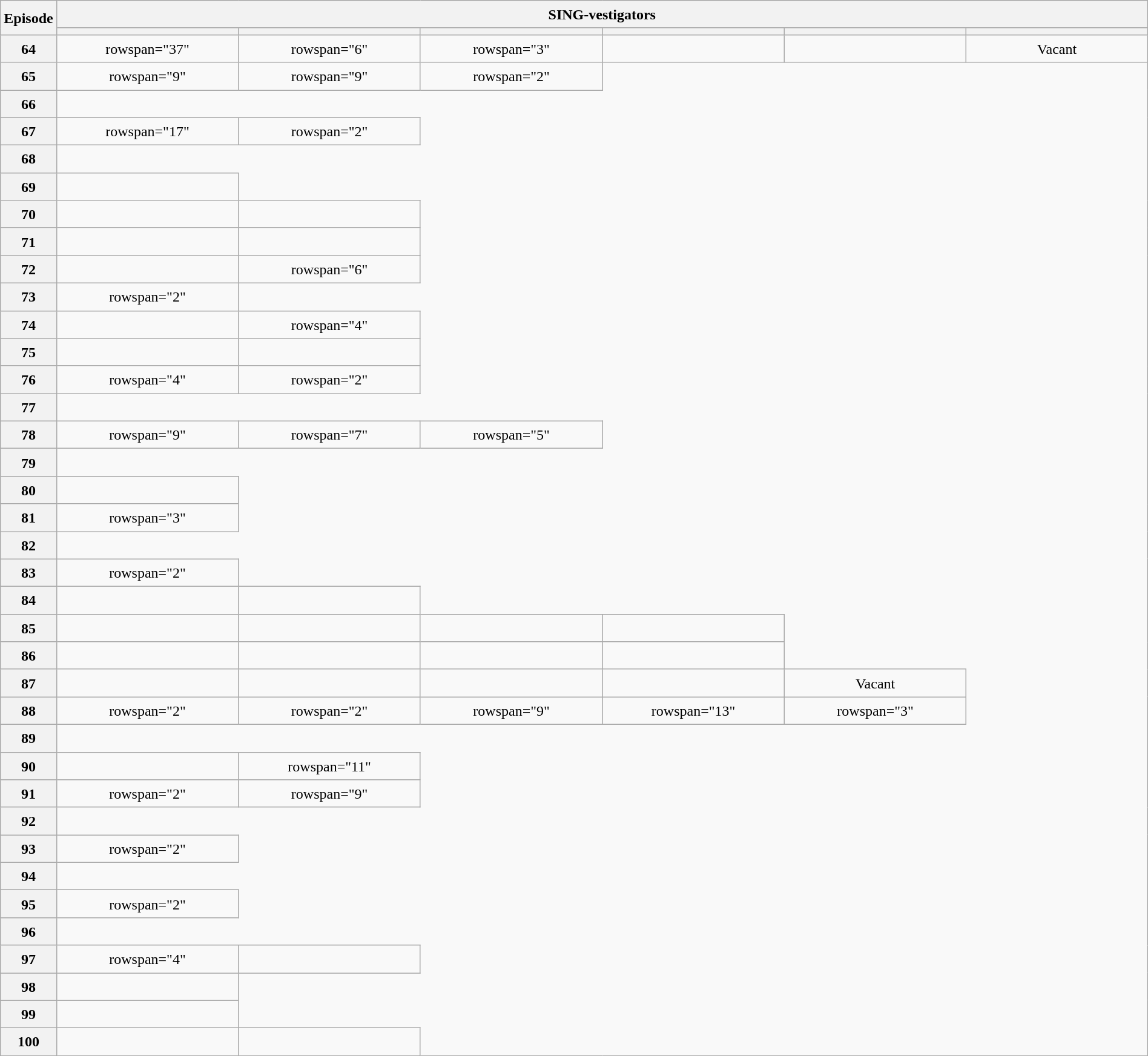<table class="wikitable plainrowheaders mw-collapsible" style="text-align:center; line-height:23px; width:100%;">
<tr>
<th rowspan="2" width="1%">Episode</th>
<th colspan="6">SING-vestigators</th>
</tr>
<tr>
<th width="16%"></th>
<th width="16%"></th>
<th width="16%"></th>
<th width="16%"></th>
<th width="16%"></th>
<th width="16%"></th>
</tr>
<tr>
<th>64</th>
<td>rowspan="37" </td>
<td>rowspan="6" </td>
<td>rowspan="3" </td>
<td></td>
<td></td>
<td> Vacant</td>
</tr>
<tr>
<th>65</th>
<td>rowspan="9" </td>
<td>rowspan="9" </td>
<td>rowspan="2" </td>
</tr>
<tr>
<th>66</th>
</tr>
<tr>
<th>67</th>
<td>rowspan="17" </td>
<td>rowspan="2" </td>
</tr>
<tr>
<th>68</th>
</tr>
<tr>
<th>69</th>
<td></td>
</tr>
<tr>
<th>70</th>
<td></td>
<td></td>
</tr>
<tr>
<th>71</th>
<td></td>
<td></td>
</tr>
<tr>
<th>72</th>
<td></td>
<td>rowspan="6" </td>
</tr>
<tr>
<th>73</th>
<td>rowspan="2" </td>
</tr>
<tr>
<th>74</th>
<td></td>
<td>rowspan="4" </td>
</tr>
<tr>
<th>75</th>
<td></td>
<td></td>
</tr>
<tr>
<th>76</th>
<td>rowspan="4" </td>
<td>rowspan="2" </td>
</tr>
<tr>
<th>77</th>
</tr>
<tr>
<th>78</th>
<td>rowspan="9" </td>
<td>rowspan="7" </td>
<td>rowspan="5" </td>
</tr>
<tr>
<th>79</th>
</tr>
<tr>
<th>80</th>
<td></td>
</tr>
<tr>
<th>81</th>
<td>rowspan="3" </td>
</tr>
<tr>
<th>82</th>
</tr>
<tr>
<th>83</th>
<td>rowspan="2" </td>
</tr>
<tr>
<th>84</th>
<td></td>
<td></td>
</tr>
<tr>
<th>85</th>
<td></td>
<td></td>
<td></td>
<td></td>
</tr>
<tr>
<th>86</th>
<td></td>
<td></td>
<td></td>
<td></td>
</tr>
<tr>
<th>87</th>
<td></td>
<td></td>
<td></td>
<td></td>
<td> Vacant</td>
</tr>
<tr>
<th>88</th>
<td>rowspan="2" </td>
<td>rowspan="2" </td>
<td>rowspan="9" </td>
<td>rowspan="13" </td>
<td>rowspan="3" </td>
</tr>
<tr>
<th>89</th>
</tr>
<tr>
<th>90</th>
<td></td>
<td>rowspan="11" </td>
</tr>
<tr>
<th>91</th>
<td>rowspan="2" </td>
<td>rowspan="9" </td>
</tr>
<tr>
<th>92</th>
</tr>
<tr>
<th>93</th>
<td>rowspan="2" </td>
</tr>
<tr>
<th>94</th>
</tr>
<tr>
<th>95</th>
<td>rowspan="2" </td>
</tr>
<tr>
<th>96</th>
</tr>
<tr>
<th>97</th>
<td>rowspan="4" </td>
<td></td>
</tr>
<tr>
<th>98</th>
<td></td>
</tr>
<tr>
<th>99</th>
<td></td>
</tr>
<tr>
<th>100</th>
<td></td>
<td></td>
</tr>
</table>
